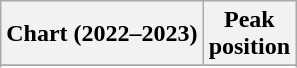<table class="wikitable sortable plainrowheaders" style="text-align:center">
<tr>
<th scope="col">Chart (2022–2023)</th>
<th scope="col">Peak<br>position</th>
</tr>
<tr>
</tr>
<tr>
</tr>
<tr>
</tr>
<tr>
</tr>
<tr>
</tr>
</table>
